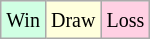<table class="wikitable">
<tr>
<td style="background-color: #d0ffe3;"><small>Win</small></td>
<td style="background-color: #ffffdd;"><small>Draw</small></td>
<td style="background-color: #ffd0e3;"><small>Loss</small></td>
</tr>
</table>
